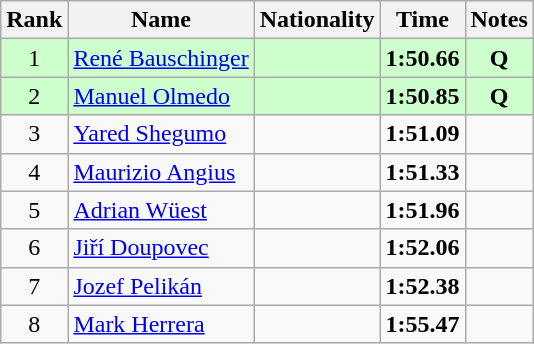<table class="wikitable sortable" style="text-align:center">
<tr>
<th>Rank</th>
<th>Name</th>
<th>Nationality</th>
<th>Time</th>
<th>Notes</th>
</tr>
<tr bgcolor=ccffcc>
<td>1</td>
<td align=left><a href='#'>René Bauschinger</a></td>
<td align=left></td>
<td><strong>1:50.66</strong></td>
<td><strong>Q</strong></td>
</tr>
<tr bgcolor=ccffcc>
<td>2</td>
<td align=left><a href='#'>Manuel Olmedo</a></td>
<td align=left></td>
<td><strong>1:50.85</strong></td>
<td><strong>Q</strong></td>
</tr>
<tr>
<td>3</td>
<td align=left><a href='#'>Yared Shegumo</a></td>
<td align=left></td>
<td><strong>1:51.09</strong></td>
<td></td>
</tr>
<tr>
<td>4</td>
<td align=left><a href='#'>Maurizio Angius</a></td>
<td align=left></td>
<td><strong>1:51.33</strong></td>
<td></td>
</tr>
<tr>
<td>5</td>
<td align=left><a href='#'>Adrian Wüest</a></td>
<td align=left></td>
<td><strong>1:51.96</strong></td>
<td></td>
</tr>
<tr>
<td>6</td>
<td align=left><a href='#'>Jiří Doupovec</a></td>
<td align=left></td>
<td><strong>1:52.06</strong></td>
<td></td>
</tr>
<tr>
<td>7</td>
<td align=left><a href='#'>Jozef Pelikán</a></td>
<td align=left></td>
<td><strong>1:52.38</strong></td>
<td></td>
</tr>
<tr>
<td>8</td>
<td align=left><a href='#'>Mark Herrera</a></td>
<td align=left></td>
<td><strong>1:55.47</strong></td>
<td></td>
</tr>
</table>
